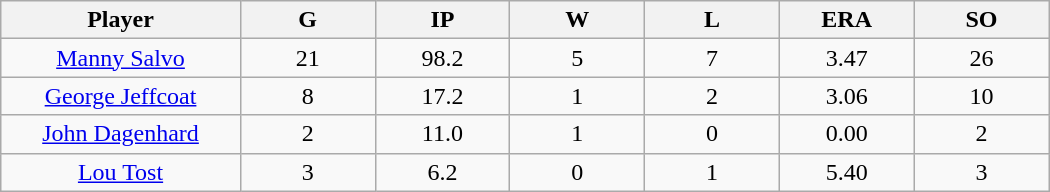<table class="wikitable sortable">
<tr>
<th bgcolor="#DDDDFF" width="16%">Player</th>
<th bgcolor="#DDDDFF" width="9%">G</th>
<th bgcolor="#DDDDFF" width="9%">IP</th>
<th bgcolor="#DDDDFF" width="9%">W</th>
<th bgcolor="#DDDDFF" width="9%">L</th>
<th bgcolor="#DDDDFF" width="9%">ERA</th>
<th bgcolor="#DDDDFF" width="9%">SO</th>
</tr>
<tr align="center">
<td><a href='#'>Manny Salvo</a></td>
<td>21</td>
<td>98.2</td>
<td>5</td>
<td>7</td>
<td>3.47</td>
<td>26</td>
</tr>
<tr align=center>
<td><a href='#'>George Jeffcoat</a></td>
<td>8</td>
<td>17.2</td>
<td>1</td>
<td>2</td>
<td>3.06</td>
<td>10</td>
</tr>
<tr align=center>
<td><a href='#'>John Dagenhard</a></td>
<td>2</td>
<td>11.0</td>
<td>1</td>
<td>0</td>
<td>0.00</td>
<td>2</td>
</tr>
<tr align=center>
<td><a href='#'>Lou Tost</a></td>
<td>3</td>
<td>6.2</td>
<td>0</td>
<td>1</td>
<td>5.40</td>
<td>3</td>
</tr>
</table>
